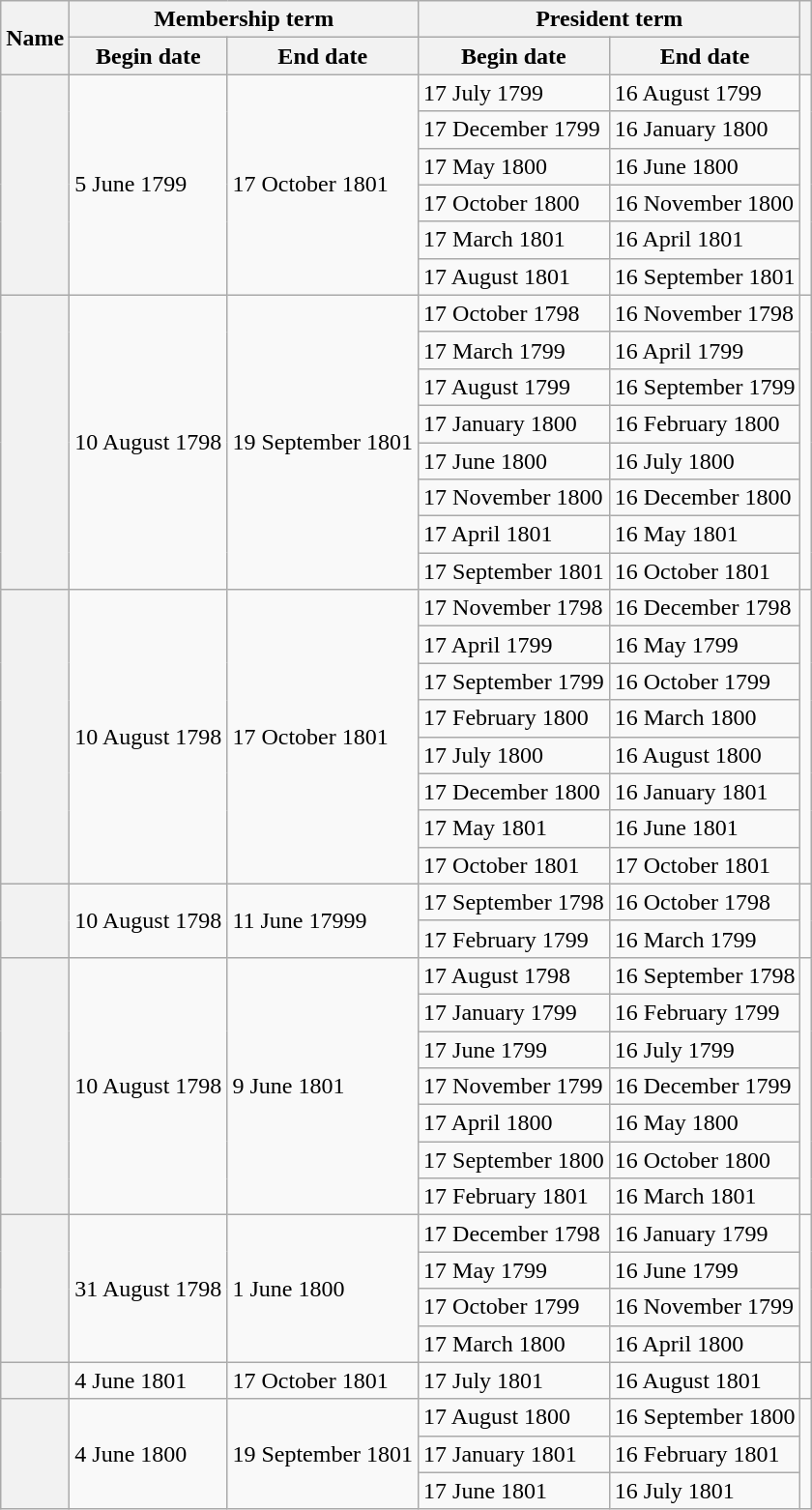<table class="wikitable sortable plainrowheaders">
<tr>
<th scope="col" rowspan="2">Name</th>
<th scope="col" colspan="2">Membership term</th>
<th scope="col" colspan="2">President term</th>
<th scope="col" rowspan="2" class="unsortable"></th>
</tr>
<tr>
<th>Begin date</th>
<th>End date</th>
<th>Begin date</th>
<th>End date</th>
</tr>
<tr>
<th rowspan="6" scope="rowgroup"></th>
<td rowspan="6">5 June 1799</td>
<td rowspan="6">17 October 1801</td>
<td>17 July 1799</td>
<td>16 August 1799</td>
<td rowspan="6"></td>
</tr>
<tr>
<td>17 December 1799</td>
<td>16 January 1800</td>
</tr>
<tr>
<td>17 May 1800</td>
<td>16 June 1800</td>
</tr>
<tr>
<td>17 October 1800</td>
<td>16 November 1800</td>
</tr>
<tr>
<td>17 March 1801</td>
<td>16 April 1801</td>
</tr>
<tr>
<td>17 August 1801</td>
<td>16 September 1801</td>
</tr>
<tr>
<th rowspan="8" scope="rowgroup"></th>
<td rowspan="8">10 August 1798</td>
<td rowspan="8">19 September 1801</td>
<td>17 October 1798</td>
<td>16 November 1798</td>
<td rowspan="8"></td>
</tr>
<tr>
<td>17 March 1799</td>
<td>16 April 1799</td>
</tr>
<tr>
<td>17 August 1799</td>
<td>16 September 1799</td>
</tr>
<tr>
<td>17 January 1800</td>
<td>16 February 1800</td>
</tr>
<tr>
<td>17 June 1800</td>
<td>16 July 1800</td>
</tr>
<tr>
<td>17 November 1800</td>
<td>16 December 1800</td>
</tr>
<tr>
<td>17 April 1801</td>
<td>16 May 1801</td>
</tr>
<tr>
<td>17 September 1801</td>
<td>16 October 1801</td>
</tr>
<tr>
<th rowspan="8" scope="rowgroup"></th>
<td rowspan="8">10 August 1798</td>
<td rowspan="8">17 October 1801</td>
<td>17 November 1798</td>
<td>16 December 1798</td>
<td rowspan="8"></td>
</tr>
<tr>
<td>17 April 1799</td>
<td>16 May 1799</td>
</tr>
<tr>
<td>17 September 1799</td>
<td>16 October 1799</td>
</tr>
<tr>
<td>17 February 1800</td>
<td>16 March 1800</td>
</tr>
<tr>
<td>17 July 1800</td>
<td>16 August 1800</td>
</tr>
<tr>
<td>17 December 1800</td>
<td>16 January 1801</td>
</tr>
<tr>
<td>17 May 1801</td>
<td>16 June 1801</td>
</tr>
<tr>
<td>17 October 1801</td>
<td>17 October 1801</td>
</tr>
<tr>
<th rowspan="2" scope="rowgroup"></th>
<td rowspan="2">10 August 1798</td>
<td rowspan="2">11 June 17999</td>
<td>17 September 1798</td>
<td>16 October 1798</td>
<td rowspan="2"></td>
</tr>
<tr>
<td>17 February 1799</td>
<td>16 March 1799</td>
</tr>
<tr>
<th rowspan="7" scope="rowgroup"></th>
<td rowspan="7">10 August 1798</td>
<td rowspan="7">9 June 1801</td>
<td>17 August 1798</td>
<td>16 September 1798</td>
<td rowspan="7"></td>
</tr>
<tr>
<td>17 January 1799</td>
<td>16 February 1799</td>
</tr>
<tr>
<td>17 June 1799</td>
<td>16 July 1799</td>
</tr>
<tr>
<td>17 November 1799</td>
<td>16 December 1799</td>
</tr>
<tr>
<td>17 April 1800</td>
<td>16 May 1800</td>
</tr>
<tr>
<td>17 September 1800</td>
<td>16 October 1800</td>
</tr>
<tr>
<td>17 February 1801</td>
<td>16 March 1801</td>
</tr>
<tr>
<th rowspan="4" scope="rowgroup"></th>
<td rowspan="4">31 August 1798</td>
<td rowspan="4">1 June 1800</td>
<td>17 December 1798</td>
<td>16 January 1799</td>
<td rowspan="4"></td>
</tr>
<tr>
<td>17 May 1799</td>
<td>16 June 1799</td>
</tr>
<tr>
<td>17 October 1799</td>
<td>16 November 1799</td>
</tr>
<tr>
<td>17 March 1800</td>
<td>16 April 1800</td>
</tr>
<tr>
<th scope="row"></th>
<td>4 June 1801</td>
<td>17 October 1801</td>
<td>17 July 1801</td>
<td>16 August 1801</td>
<td></td>
</tr>
<tr>
<th rowspan="3" scope="rowgroup"></th>
<td rowspan="3">4 June 1800</td>
<td rowspan="3">19 September 1801</td>
<td>17 August 1800</td>
<td>16 September 1800</td>
<td rowspan="3"></td>
</tr>
<tr>
<td>17 January 1801</td>
<td>16 February 1801</td>
</tr>
<tr>
<td>17 June 1801</td>
<td>16 July 1801</td>
</tr>
</table>
